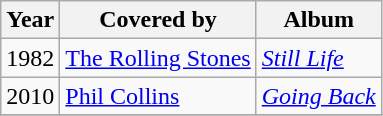<table class="wikitable">
<tr>
<th>Year</th>
<th>Covered by</th>
<th>Album</th>
</tr>
<tr>
<td>1982</td>
<td><a href='#'>The Rolling Stones</a></td>
<td><em><a href='#'>Still Life</a></em></td>
</tr>
<tr>
<td>2010</td>
<td><a href='#'>Phil Collins</a></td>
<td><em><a href='#'>Going Back</a></em></td>
</tr>
<tr>
</tr>
</table>
